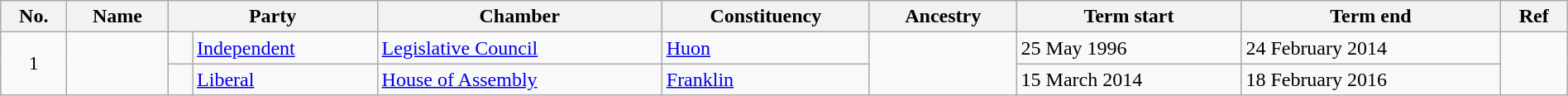<table class="wikitable sortable" width="100%">
<tr>
<th>No.</th>
<th>Name</th>
<th colspan="2">Party</th>
<th>Chamber</th>
<th>Constituency</th>
<th>Ancestry</th>
<th>Term start</th>
<th>Term end</th>
<th class=unsortable>Ref</th>
</tr>
<tr>
<td rowspan="2" align=center>1</td>
<td rowspan="2"></td>
<td> </td>
<td><a href='#'>Independent</a></td>
<td><a href='#'>Legislative Council</a></td>
<td><a href='#'>Huon</a></td>
<td rowspan="2"></td>
<td>25 May 1996</td>
<td>24 February 2014</td>
<td rowspan="2" align=center></td>
</tr>
<tr>
<td> </td>
<td><a href='#'>Liberal</a></td>
<td><a href='#'>House of Assembly</a></td>
<td><a href='#'>Franklin</a></td>
<td>15 March 2014</td>
<td>18 February 2016</td>
</tr>
</table>
